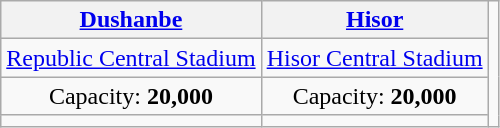<table class="wikitable" style="text-align:center">
<tr>
<th><a href='#'>Dushanbe</a></th>
<th><a href='#'>Hisor</a></th>
<td rowspan=4></td>
</tr>
<tr>
<td><a href='#'>Republic Central Stadium</a></td>
<td><a href='#'>Hisor Central Stadium</a></td>
</tr>
<tr>
<td>Capacity: <strong>20,000</strong></td>
<td>Capacity: <strong>20,000</strong></td>
</tr>
<tr>
<td></td>
<td></td>
</tr>
</table>
